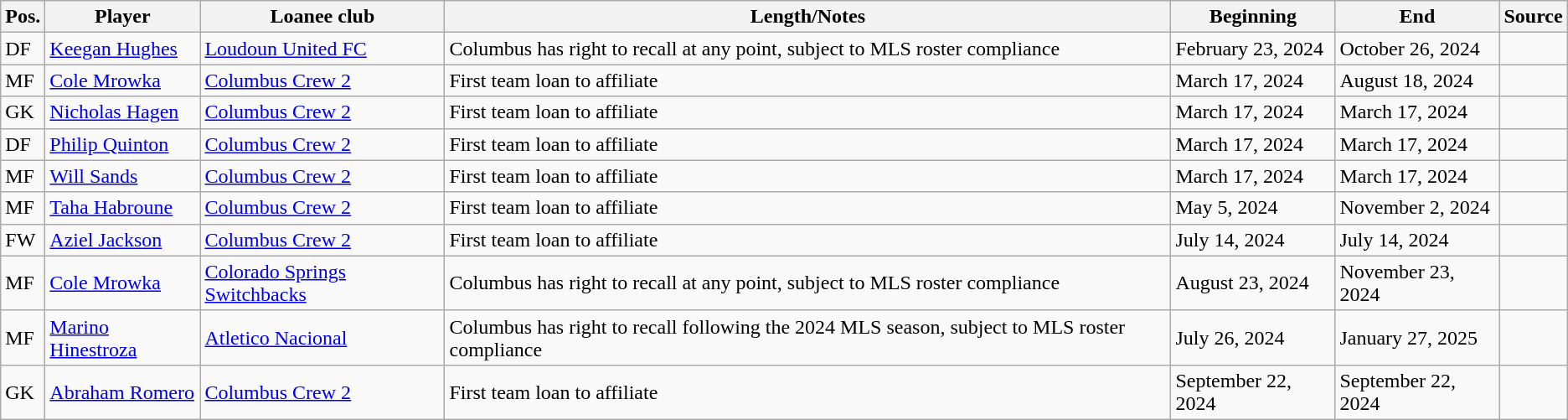<table class="wikitable sortable" style="text-align: left">
<tr>
<th><strong>Pos.</strong></th>
<th><strong>Player</strong></th>
<th><strong>Loanee club</strong></th>
<th><strong>Length/Notes</strong></th>
<th><strong>Beginning</strong></th>
<th><strong>End</strong></th>
<th><strong>Source</strong></th>
</tr>
<tr>
<td>DF</td>
<td> <a href='#'>Keegan Hughes</a></td>
<td> <a href='#'>Loudoun United FC</a></td>
<td>Columbus has right to recall at any point, subject to MLS roster compliance</td>
<td>February 23, 2024</td>
<td>October 26, 2024</td>
<td align=center></td>
</tr>
<tr>
<td>MF</td>
<td> <a href='#'>Cole Mrowka</a></td>
<td> <a href='#'>Columbus Crew 2</a></td>
<td>First team loan to affiliate</td>
<td>March 17, 2024</td>
<td>August 18, 2024</td>
<td align=center></td>
</tr>
<tr>
<td>GK</td>
<td> <a href='#'>Nicholas Hagen</a></td>
<td> <a href='#'>Columbus Crew 2</a></td>
<td>First team loan to affiliate</td>
<td>March 17, 2024</td>
<td>March 17, 2024</td>
<td align=center></td>
</tr>
<tr>
<td>DF</td>
<td> <a href='#'>Philip Quinton</a></td>
<td> <a href='#'>Columbus Crew 2</a></td>
<td>First team loan to affiliate</td>
<td>March 17, 2024</td>
<td>March 17, 2024</td>
<td align=center></td>
</tr>
<tr>
<td>MF</td>
<td> <a href='#'>Will Sands</a></td>
<td> <a href='#'>Columbus Crew 2</a></td>
<td>First team loan to affiliate</td>
<td>March 17, 2024</td>
<td>March 17, 2024</td>
<td align=center></td>
</tr>
<tr>
<td>MF</td>
<td> <a href='#'>Taha Habroune</a></td>
<td> <a href='#'>Columbus Crew 2</a></td>
<td>First team loan to affiliate</td>
<td>May 5, 2024</td>
<td>November 2, 2024</td>
<td align=center></td>
</tr>
<tr>
<td>FW</td>
<td> <a href='#'>Aziel Jackson</a></td>
<td> <a href='#'>Columbus Crew 2</a></td>
<td>First team loan to affiliate</td>
<td>July 14, 2024</td>
<td>July 14, 2024</td>
<td align=center></td>
</tr>
<tr>
<td>MF</td>
<td> <a href='#'>Cole Mrowka</a></td>
<td> <a href='#'>Colorado Springs Switchbacks</a></td>
<td>Columbus has right to recall at any point, subject to MLS roster compliance</td>
<td>August 23, 2024</td>
<td>November 23, 2024</td>
<td align=center></td>
</tr>
<tr>
<td>MF</td>
<td> <a href='#'>Marino Hinestroza</a></td>
<td> <a href='#'>Atletico Nacional</a></td>
<td>Columbus has right to recall following the 2024 MLS season, subject to MLS roster compliance</td>
<td>July 26, 2024</td>
<td>January 27, 2025</td>
<td align=center></td>
</tr>
<tr>
<td>GK</td>
<td> <a href='#'>Abraham Romero</a></td>
<td> <a href='#'>Columbus Crew 2</a></td>
<td>First team loan to affiliate</td>
<td>September 22, 2024</td>
<td>September 22, 2024</td>
<td align=center></td>
</tr>
</table>
